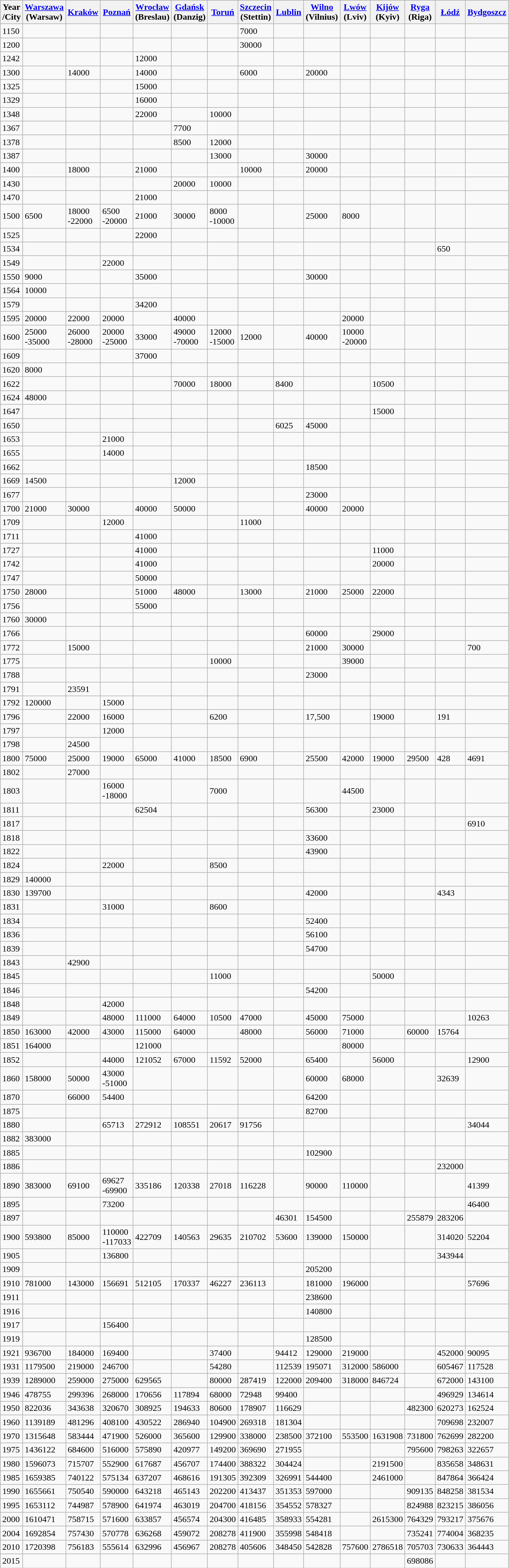<table class="wikitable">
<tr>
<th>Year<br>/City</th>
<th><a href='#'>Warszawa</a><br>(Warsaw)</th>
<th><a href='#'>Kraków</a></th>
<th><a href='#'>Poznań</a></th>
<th><a href='#'>Wrocław</a><br>(Breslau)</th>
<th><a href='#'>Gdańsk</a><br>(Danzig)</th>
<th><a href='#'>Toruń</a></th>
<th><a href='#'>Szczecin</a><br>(Stettin)</th>
<th><a href='#'>Lublin</a></th>
<th><a href='#'>Wilno</a><br>(Vilnius)</th>
<th><a href='#'>Lwów</a><br>(Lviv)</th>
<th><a href='#'>Kijów</a><br>(Kyiv)</th>
<th><a href='#'>Ryga</a><br>(Riga)</th>
<th><a href='#'>Łódź</a></th>
<th><a href='#'>Bydgoszcz</a></th>
</tr>
<tr>
<td>1150</td>
<td></td>
<td></td>
<td></td>
<td></td>
<td></td>
<td></td>
<td>7000</td>
<td></td>
<td></td>
<td></td>
<td></td>
<td></td>
<td></td>
<td></td>
</tr>
<tr>
<td>1200</td>
<td></td>
<td></td>
<td></td>
<td></td>
<td></td>
<td></td>
<td>30000</td>
<td></td>
<td></td>
<td></td>
<td></td>
<td></td>
<td></td>
<td></td>
</tr>
<tr>
<td>1242</td>
<td></td>
<td></td>
<td></td>
<td>12000</td>
<td></td>
<td></td>
<td></td>
<td></td>
<td></td>
<td></td>
<td></td>
<td></td>
<td></td>
<td></td>
</tr>
<tr>
<td>1300</td>
<td></td>
<td>14000</td>
<td></td>
<td>14000</td>
<td></td>
<td></td>
<td>6000</td>
<td></td>
<td>20000</td>
<td></td>
<td></td>
<td></td>
<td></td>
<td></td>
</tr>
<tr>
<td>1325</td>
<td></td>
<td></td>
<td></td>
<td>15000</td>
<td></td>
<td></td>
<td></td>
<td></td>
<td></td>
<td></td>
<td></td>
<td></td>
<td></td>
<td></td>
</tr>
<tr>
<td>1329</td>
<td></td>
<td></td>
<td></td>
<td>16000</td>
<td></td>
<td></td>
<td></td>
<td></td>
<td></td>
<td></td>
<td></td>
<td></td>
<td></td>
<td></td>
</tr>
<tr>
<td>1348</td>
<td></td>
<td></td>
<td></td>
<td>22000</td>
<td></td>
<td>10000</td>
<td></td>
<td></td>
<td></td>
<td></td>
<td></td>
<td></td>
<td></td>
<td></td>
</tr>
<tr>
<td>1367</td>
<td></td>
<td></td>
<td></td>
<td></td>
<td>7700</td>
<td></td>
<td></td>
<td></td>
<td></td>
<td></td>
<td></td>
<td></td>
<td></td>
<td></td>
</tr>
<tr>
<td>1378</td>
<td></td>
<td></td>
<td></td>
<td></td>
<td>8500</td>
<td>12000</td>
<td></td>
<td></td>
<td></td>
<td></td>
<td></td>
<td></td>
<td></td>
<td></td>
</tr>
<tr>
<td>1387</td>
<td></td>
<td></td>
<td></td>
<td></td>
<td></td>
<td>13000</td>
<td></td>
<td></td>
<td>30000</td>
<td></td>
<td></td>
<td></td>
<td></td>
<td></td>
</tr>
<tr>
<td>1400</td>
<td></td>
<td>18000</td>
<td></td>
<td>21000</td>
<td></td>
<td></td>
<td>10000</td>
<td></td>
<td>20000</td>
<td></td>
<td></td>
<td></td>
<td></td>
<td></td>
</tr>
<tr>
<td>1430</td>
<td></td>
<td></td>
<td></td>
<td></td>
<td>20000</td>
<td>10000</td>
<td></td>
<td></td>
<td></td>
<td></td>
<td></td>
<td></td>
<td></td>
<td></td>
</tr>
<tr>
<td>1470</td>
<td></td>
<td></td>
<td></td>
<td>21000</td>
<td></td>
<td></td>
<td></td>
<td></td>
<td></td>
<td></td>
<td></td>
<td></td>
<td></td>
<td></td>
</tr>
<tr>
<td>1500</td>
<td>6500</td>
<td>18000<br>-22000</td>
<td>6500<br>-20000</td>
<td>21000</td>
<td>30000</td>
<td>8000<br>-10000</td>
<td></td>
<td></td>
<td>25000</td>
<td>8000</td>
<td></td>
<td></td>
<td></td>
<td></td>
</tr>
<tr>
<td>1525</td>
<td></td>
<td></td>
<td></td>
<td>22000</td>
<td></td>
<td></td>
<td></td>
<td></td>
<td></td>
<td></td>
<td></td>
<td></td>
<td></td>
<td></td>
</tr>
<tr>
<td>1534</td>
<td></td>
<td></td>
<td></td>
<td></td>
<td></td>
<td></td>
<td></td>
<td></td>
<td></td>
<td></td>
<td></td>
<td></td>
<td>650</td>
<td></td>
</tr>
<tr>
<td>1549</td>
<td></td>
<td></td>
<td>22000</td>
<td></td>
<td></td>
<td></td>
<td></td>
<td></td>
<td></td>
<td></td>
<td></td>
<td></td>
<td></td>
<td></td>
</tr>
<tr>
<td>1550</td>
<td>9000</td>
<td></td>
<td></td>
<td>35000</td>
<td></td>
<td></td>
<td></td>
<td></td>
<td>30000</td>
<td></td>
<td></td>
<td></td>
<td></td>
<td></td>
</tr>
<tr>
<td>1564</td>
<td>10000</td>
<td></td>
<td></td>
<td></td>
<td></td>
<td></td>
<td></td>
<td></td>
<td></td>
<td></td>
<td></td>
<td></td>
<td></td>
<td></td>
</tr>
<tr>
<td>1579</td>
<td></td>
<td></td>
<td></td>
<td>34200</td>
<td></td>
<td></td>
<td></td>
<td></td>
<td></td>
<td></td>
<td></td>
<td></td>
<td></td>
<td></td>
</tr>
<tr>
<td>1595</td>
<td>20000</td>
<td>22000</td>
<td>20000</td>
<td></td>
<td>40000</td>
<td></td>
<td></td>
<td></td>
<td></td>
<td>20000</td>
<td></td>
<td></td>
<td></td>
<td></td>
</tr>
<tr>
<td>1600</td>
<td>25000<br>-35000</td>
<td>26000<br>-28000</td>
<td>20000<br>-25000</td>
<td>33000</td>
<td>49000<br>-70000</td>
<td>12000<br>-15000</td>
<td>12000</td>
<td></td>
<td>40000</td>
<td>10000<br>-20000</td>
<td></td>
<td></td>
<td></td>
<td></td>
</tr>
<tr>
<td>1609</td>
<td></td>
<td></td>
<td></td>
<td>37000</td>
<td></td>
<td></td>
<td></td>
<td></td>
<td></td>
<td></td>
<td></td>
<td></td>
<td></td>
<td></td>
</tr>
<tr>
<td>1620</td>
<td>8000</td>
<td></td>
<td></td>
<td></td>
<td></td>
<td></td>
<td></td>
<td></td>
<td></td>
<td></td>
<td></td>
<td></td>
<td></td>
</tr>
<tr>
<td>1622</td>
<td></td>
<td></td>
<td></td>
<td></td>
<td>70000</td>
<td>18000</td>
<td></td>
<td>8400</td>
<td></td>
<td></td>
<td>10500</td>
<td></td>
<td></td>
<td></td>
</tr>
<tr>
<td>1624</td>
<td>48000</td>
<td></td>
<td></td>
<td></td>
<td></td>
<td></td>
<td></td>
<td></td>
<td></td>
<td></td>
<td></td>
<td></td>
<td></td>
<td></td>
</tr>
<tr>
<td>1647</td>
<td></td>
<td></td>
<td></td>
<td></td>
<td></td>
<td></td>
<td></td>
<td></td>
<td></td>
<td></td>
<td>15000</td>
<td></td>
<td></td>
</tr>
<tr>
<td>1650</td>
<td></td>
<td></td>
<td></td>
<td></td>
<td></td>
<td></td>
<td></td>
<td>6025</td>
<td>45000</td>
<td></td>
<td></td>
<td></td>
<td></td>
<td></td>
</tr>
<tr>
<td>1653</td>
<td></td>
<td></td>
<td>21000</td>
<td></td>
<td></td>
<td></td>
<td></td>
<td></td>
<td></td>
<td></td>
<td></td>
<td></td>
<td></td>
<td></td>
</tr>
<tr>
<td>1655</td>
<td></td>
<td></td>
<td>14000</td>
<td></td>
<td></td>
<td></td>
<td></td>
<td></td>
<td></td>
<td></td>
<td></td>
<td></td>
<td></td>
<td></td>
</tr>
<tr>
<td>1662</td>
<td></td>
<td></td>
<td></td>
<td></td>
<td></td>
<td></td>
<td></td>
<td></td>
<td>18500</td>
<td></td>
<td></td>
<td></td>
<td></td>
<td></td>
</tr>
<tr>
<td>1669</td>
<td>14500</td>
<td></td>
<td></td>
<td></td>
<td>12000</td>
<td></td>
<td></td>
<td></td>
<td></td>
<td></td>
<td></td>
<td></td>
<td></td>
<td></td>
</tr>
<tr>
<td>1677</td>
<td></td>
<td></td>
<td></td>
<td></td>
<td></td>
<td></td>
<td></td>
<td></td>
<td>23000</td>
<td></td>
<td></td>
<td></td>
<td></td>
<td></td>
</tr>
<tr>
<td>1700</td>
<td>21000</td>
<td>30000</td>
<td></td>
<td>40000</td>
<td>50000</td>
<td></td>
<td></td>
<td></td>
<td>40000</td>
<td>20000</td>
<td></td>
<td></td>
<td></td>
<td></td>
</tr>
<tr>
<td>1709</td>
<td></td>
<td></td>
<td>12000</td>
<td></td>
<td></td>
<td></td>
<td>11000</td>
<td></td>
<td></td>
<td></td>
<td></td>
<td></td>
<td></td>
<td></td>
</tr>
<tr>
<td>1711</td>
<td></td>
<td></td>
<td></td>
<td>41000</td>
<td></td>
<td></td>
<td></td>
<td></td>
<td></td>
<td></td>
<td></td>
<td></td>
<td></td>
<td></td>
</tr>
<tr>
<td>1727</td>
<td></td>
<td></td>
<td></td>
<td>41000</td>
<td></td>
<td></td>
<td></td>
<td></td>
<td></td>
<td></td>
<td>11000</td>
<td></td>
<td></td>
<td></td>
</tr>
<tr>
<td>1742</td>
<td></td>
<td></td>
<td></td>
<td>41000</td>
<td></td>
<td></td>
<td></td>
<td></td>
<td></td>
<td></td>
<td>20000</td>
<td></td>
<td></td>
<td></td>
</tr>
<tr>
<td>1747</td>
<td></td>
<td></td>
<td></td>
<td>50000</td>
<td></td>
<td></td>
<td></td>
<td></td>
<td></td>
<td></td>
<td></td>
<td></td>
<td></td>
<td></td>
</tr>
<tr>
<td>1750</td>
<td>28000</td>
<td></td>
<td></td>
<td>51000</td>
<td>48000</td>
<td></td>
<td>13000</td>
<td></td>
<td>21000</td>
<td>25000</td>
<td>22000</td>
<td></td>
<td></td>
<td></td>
</tr>
<tr>
<td>1756</td>
<td></td>
<td></td>
<td></td>
<td>55000</td>
<td></td>
<td></td>
<td></td>
<td></td>
<td></td>
<td></td>
<td></td>
<td></td>
<td></td>
<td></td>
</tr>
<tr>
<td>1760</td>
<td>30000</td>
<td></td>
<td></td>
<td></td>
<td></td>
<td></td>
<td></td>
<td></td>
<td></td>
<td></td>
<td></td>
<td></td>
<td></td>
<td></td>
</tr>
<tr>
<td>1766</td>
<td></td>
<td></td>
<td></td>
<td></td>
<td></td>
<td></td>
<td></td>
<td></td>
<td>60000</td>
<td></td>
<td>29000</td>
<td></td>
<td></td>
<td></td>
</tr>
<tr>
<td>1772</td>
<td></td>
<td>15000</td>
<td></td>
<td></td>
<td></td>
<td></td>
<td></td>
<td></td>
<td>21000</td>
<td>30000</td>
<td></td>
<td></td>
<td></td>
<td>700</td>
</tr>
<tr>
<td>1775</td>
<td></td>
<td></td>
<td></td>
<td></td>
<td></td>
<td>10000</td>
<td></td>
<td></td>
<td></td>
<td>39000</td>
<td></td>
<td></td>
<td></td>
<td></td>
</tr>
<tr>
<td>1788</td>
<td></td>
<td></td>
<td></td>
<td></td>
<td></td>
<td></td>
<td></td>
<td></td>
<td>23000</td>
<td></td>
<td></td>
<td></td>
<td></td>
<td></td>
</tr>
<tr>
<td>1791</td>
<td></td>
<td>23591</td>
<td></td>
<td></td>
<td></td>
<td></td>
<td></td>
<td></td>
<td></td>
<td></td>
<td></td>
<td></td>
<td></td>
<td></td>
</tr>
<tr>
<td>1792</td>
<td>120000</td>
<td></td>
<td>15000</td>
<td></td>
<td></td>
<td></td>
<td></td>
<td></td>
<td></td>
<td></td>
<td></td>
<td></td>
<td></td>
<td></td>
</tr>
<tr>
<td>1796</td>
<td></td>
<td>22000</td>
<td>16000</td>
<td></td>
<td></td>
<td>6200</td>
<td></td>
<td></td>
<td>17,500</td>
<td></td>
<td>19000</td>
<td></td>
<td>191</td>
<td></td>
</tr>
<tr>
<td>1797</td>
<td></td>
<td></td>
<td>12000</td>
<td></td>
<td></td>
<td></td>
<td></td>
<td></td>
<td></td>
<td></td>
<td></td>
<td></td>
<td></td>
<td></td>
</tr>
<tr>
<td>1798</td>
<td></td>
<td>24500</td>
<td></td>
<td></td>
<td></td>
<td></td>
<td></td>
<td></td>
<td></td>
<td></td>
<td></td>
<td></td>
<td></td>
<td></td>
</tr>
<tr>
<td>1800</td>
<td>75000</td>
<td>25000</td>
<td>19000</td>
<td>65000</td>
<td>41000</td>
<td>18500</td>
<td>6900</td>
<td></td>
<td>25500</td>
<td>42000</td>
<td>19000</td>
<td>29500</td>
<td>428</td>
<td>4691</td>
</tr>
<tr>
<td>1802</td>
<td></td>
<td>27000</td>
<td></td>
<td></td>
<td></td>
<td></td>
<td></td>
<td></td>
<td></td>
<td></td>
<td></td>
<td></td>
<td></td>
<td></td>
</tr>
<tr>
<td>1803</td>
<td></td>
<td></td>
<td>16000<br>-18000</td>
<td></td>
<td></td>
<td>7000</td>
<td></td>
<td></td>
<td></td>
<td>44500</td>
<td></td>
<td></td>
<td></td>
<td></td>
</tr>
<tr>
<td>1811</td>
<td></td>
<td></td>
<td></td>
<td>62504</td>
<td></td>
<td></td>
<td></td>
<td></td>
<td>56300</td>
<td></td>
<td>23000</td>
<td></td>
<td></td>
<td></td>
</tr>
<tr>
<td>1817</td>
<td></td>
<td></td>
<td></td>
<td></td>
<td></td>
<td></td>
<td></td>
<td></td>
<td></td>
<td></td>
<td></td>
<td></td>
<td></td>
<td>6910</td>
</tr>
<tr>
<td>1818</td>
<td></td>
<td></td>
<td></td>
<td></td>
<td></td>
<td></td>
<td></td>
<td></td>
<td>33600</td>
<td></td>
<td></td>
<td></td>
<td></td>
<td></td>
</tr>
<tr>
<td>1822</td>
<td></td>
<td></td>
<td></td>
<td></td>
<td></td>
<td></td>
<td></td>
<td></td>
<td>43900</td>
<td></td>
<td></td>
<td></td>
<td></td>
<td></td>
</tr>
<tr>
<td>1824</td>
<td></td>
<td></td>
<td>22000</td>
<td></td>
<td></td>
<td>8500</td>
<td></td>
<td></td>
<td></td>
<td></td>
<td></td>
<td></td>
<td></td>
<td></td>
</tr>
<tr>
<td>1829</td>
<td>140000</td>
<td></td>
<td></td>
<td></td>
<td></td>
<td></td>
<td></td>
<td></td>
<td></td>
<td></td>
<td></td>
<td></td>
<td></td>
<td></td>
</tr>
<tr>
<td>1830</td>
<td>139700</td>
<td></td>
<td></td>
<td></td>
<td></td>
<td></td>
<td></td>
<td></td>
<td>42000</td>
<td></td>
<td></td>
<td></td>
<td>4343</td>
</tr>
<tr>
<td>1831</td>
<td></td>
<td></td>
<td>31000</td>
<td></td>
<td></td>
<td>8600</td>
<td></td>
<td></td>
<td></td>
<td></td>
<td></td>
<td></td>
<td></td>
<td></td>
</tr>
<tr>
<td>1834</td>
<td></td>
<td></td>
<td></td>
<td></td>
<td></td>
<td></td>
<td></td>
<td></td>
<td>52400</td>
<td></td>
<td></td>
<td></td>
<td></td>
<td></td>
</tr>
<tr>
<td>1836</td>
<td></td>
<td></td>
<td></td>
<td></td>
<td></td>
<td></td>
<td></td>
<td></td>
<td>56100</td>
<td></td>
<td></td>
<td></td>
<td></td>
<td></td>
</tr>
<tr>
<td>1839</td>
<td></td>
<td></td>
<td></td>
<td></td>
<td></td>
<td></td>
<td></td>
<td></td>
<td>54700</td>
<td></td>
<td></td>
<td></td>
<td></td>
<td></td>
</tr>
<tr>
<td>1843</td>
<td></td>
<td>42900</td>
<td></td>
<td></td>
<td></td>
<td></td>
<td></td>
<td></td>
<td></td>
<td></td>
<td></td>
<td></td>
<td></td>
<td></td>
</tr>
<tr>
<td>1845</td>
<td></td>
<td></td>
<td></td>
<td></td>
<td></td>
<td>11000</td>
<td></td>
<td></td>
<td></td>
<td></td>
<td>50000</td>
<td></td>
<td></td>
<td></td>
</tr>
<tr>
<td>1846</td>
<td></td>
<td></td>
<td></td>
<td></td>
<td></td>
<td></td>
<td></td>
<td></td>
<td>54200</td>
<td></td>
<td></td>
<td></td>
<td></td>
<td></td>
</tr>
<tr>
<td>1848</td>
<td></td>
<td></td>
<td>42000</td>
<td></td>
<td></td>
<td></td>
<td></td>
<td></td>
<td></td>
<td></td>
<td></td>
<td></td>
<td></td>
<td></td>
</tr>
<tr>
<td>1849</td>
<td></td>
<td></td>
<td>48000</td>
<td>111000</td>
<td>64000</td>
<td>10500</td>
<td>47000</td>
<td></td>
<td>45000</td>
<td>75000</td>
<td></td>
<td></td>
<td></td>
<td>10263</td>
</tr>
<tr>
<td>1850</td>
<td>163000</td>
<td>42000</td>
<td>43000</td>
<td>115000</td>
<td>64000</td>
<td></td>
<td>48000</td>
<td></td>
<td>56000</td>
<td>71000</td>
<td></td>
<td>60000</td>
<td>15764</td>
</tr>
<tr>
<td>1851</td>
<td>164000</td>
<td></td>
<td></td>
<td>121000</td>
<td></td>
<td></td>
<td></td>
<td></td>
<td></td>
<td>80000</td>
<td></td>
<td></td>
<td></td>
<td></td>
</tr>
<tr>
<td>1852</td>
<td></td>
<td></td>
<td>44000</td>
<td>121052</td>
<td>67000</td>
<td>11592</td>
<td>52000</td>
<td></td>
<td>65400</td>
<td></td>
<td>56000</td>
<td></td>
<td></td>
<td>12900</td>
</tr>
<tr>
<td>1860</td>
<td>158000</td>
<td>50000</td>
<td>43000<br>-51000</td>
<td></td>
<td></td>
<td></td>
<td></td>
<td></td>
<td>60000</td>
<td>68000</td>
<td></td>
<td></td>
<td>32639</td>
<td></td>
</tr>
<tr>
<td>1870</td>
<td></td>
<td>66000</td>
<td>54400</td>
<td></td>
<td></td>
<td></td>
<td></td>
<td></td>
<td>64200</td>
<td></td>
<td></td>
<td></td>
<td></td>
<td></td>
</tr>
<tr>
<td>1875</td>
<td></td>
<td></td>
<td></td>
<td></td>
<td></td>
<td></td>
<td></td>
<td></td>
<td>82700</td>
<td></td>
<td></td>
<td></td>
<td></td>
<td></td>
</tr>
<tr>
<td>1880</td>
<td></td>
<td></td>
<td>65713</td>
<td>272912</td>
<td>108551</td>
<td>20617</td>
<td>91756</td>
<td></td>
<td></td>
<td></td>
<td></td>
<td></td>
<td></td>
<td>34044</td>
</tr>
<tr>
<td>1882</td>
<td>383000</td>
<td></td>
<td></td>
<td></td>
<td></td>
<td></td>
<td></td>
<td></td>
<td></td>
<td></td>
<td></td>
<td></td>
<td></td>
<td></td>
</tr>
<tr>
<td>1885</td>
<td></td>
<td></td>
<td></td>
<td></td>
<td></td>
<td></td>
<td></td>
<td></td>
<td>102900</td>
<td></td>
<td></td>
<td></td>
<td></td>
<td></td>
</tr>
<tr>
<td>1886</td>
<td></td>
<td></td>
<td></td>
<td></td>
<td></td>
<td></td>
<td></td>
<td></td>
<td></td>
<td></td>
<td></td>
<td></td>
<td>232000</td>
<td></td>
</tr>
<tr>
<td>1890</td>
<td>383000</td>
<td>69100</td>
<td>69627<br>-69900</td>
<td>335186</td>
<td>120338</td>
<td>27018</td>
<td>116228</td>
<td></td>
<td>90000</td>
<td>110000</td>
<td></td>
<td></td>
<td></td>
<td>41399</td>
</tr>
<tr>
<td>1895</td>
<td></td>
<td></td>
<td>73200</td>
<td></td>
<td></td>
<td></td>
<td></td>
<td></td>
<td></td>
<td></td>
<td></td>
<td></td>
<td></td>
<td>46400</td>
</tr>
<tr>
<td>1897</td>
<td></td>
<td></td>
<td></td>
<td></td>
<td></td>
<td></td>
<td></td>
<td>46301</td>
<td>154500</td>
<td></td>
<td></td>
<td>255879</td>
<td>283206</td>
<td></td>
</tr>
<tr>
<td>1900</td>
<td>593800</td>
<td>85000</td>
<td>110000<br>-117033</td>
<td>422709</td>
<td>140563</td>
<td>29635</td>
<td>210702</td>
<td>53600</td>
<td>139000</td>
<td>150000</td>
<td></td>
<td></td>
<td>314020</td>
<td>52204</td>
</tr>
<tr>
<td>1905</td>
<td></td>
<td></td>
<td>136800</td>
<td></td>
<td></td>
<td></td>
<td></td>
<td></td>
<td></td>
<td></td>
<td></td>
<td></td>
<td>343944</td>
<td></td>
</tr>
<tr>
<td>1909</td>
<td></td>
<td></td>
<td></td>
<td></td>
<td></td>
<td></td>
<td></td>
<td></td>
<td>205200</td>
<td></td>
<td></td>
<td></td>
<td></td>
<td></td>
</tr>
<tr>
<td>1910</td>
<td>781000</td>
<td>143000</td>
<td>156691</td>
<td>512105</td>
<td>170337</td>
<td>46227</td>
<td>236113</td>
<td></td>
<td>181000</td>
<td>196000</td>
<td></td>
<td></td>
<td></td>
<td>57696</td>
</tr>
<tr>
<td>1911</td>
<td></td>
<td></td>
<td></td>
<td></td>
<td></td>
<td></td>
<td></td>
<td></td>
<td>238600</td>
<td></td>
<td></td>
<td></td>
<td></td>
<td></td>
</tr>
<tr>
<td>1916</td>
<td></td>
<td></td>
<td></td>
<td></td>
<td></td>
<td></td>
<td></td>
<td></td>
<td>140800</td>
<td></td>
<td></td>
<td></td>
<td></td>
<td></td>
</tr>
<tr>
<td>1917</td>
<td></td>
<td></td>
<td>156400</td>
<td></td>
<td></td>
<td></td>
<td></td>
<td></td>
<td></td>
<td></td>
<td></td>
<td></td>
<td></td>
<td></td>
</tr>
<tr>
<td>1919</td>
<td></td>
<td></td>
<td></td>
<td></td>
<td></td>
<td></td>
<td></td>
<td></td>
<td>128500</td>
<td></td>
<td></td>
<td></td>
<td></td>
<td></td>
</tr>
<tr>
<td>1921</td>
<td>936700</td>
<td>184000</td>
<td>169400</td>
<td></td>
<td></td>
<td>37400</td>
<td></td>
<td>94412</td>
<td>129000</td>
<td>219000</td>
<td></td>
<td></td>
<td>452000</td>
<td>90095</td>
</tr>
<tr>
<td>1931</td>
<td>1179500</td>
<td>219000</td>
<td>246700</td>
<td></td>
<td></td>
<td>54280</td>
<td></td>
<td>112539</td>
<td>195071</td>
<td>312000</td>
<td>586000</td>
<td></td>
<td>605467</td>
<td>117528</td>
</tr>
<tr>
<td>1939</td>
<td>1289000</td>
<td>259000</td>
<td>275000</td>
<td>629565</td>
<td></td>
<td>80000</td>
<td>287419</td>
<td>122000</td>
<td>209400</td>
<td>318000</td>
<td>846724</td>
<td></td>
<td>672000</td>
<td>143100</td>
</tr>
<tr>
<td>1946</td>
<td>478755</td>
<td>299396</td>
<td>268000</td>
<td>170656</td>
<td>117894</td>
<td>68000</td>
<td>72948</td>
<td>99400</td>
<td></td>
<td></td>
<td></td>
<td></td>
<td>496929</td>
<td>134614</td>
</tr>
<tr>
<td>1950</td>
<td>822036</td>
<td>343638</td>
<td>320670</td>
<td>308925</td>
<td>194633</td>
<td>80600</td>
<td>178907</td>
<td>116629</td>
<td></td>
<td></td>
<td></td>
<td>482300</td>
<td>620273</td>
<td>162524</td>
</tr>
<tr>
<td>1960</td>
<td>1139189</td>
<td>481296</td>
<td>408100</td>
<td>430522</td>
<td>286940</td>
<td>104900</td>
<td>269318</td>
<td>181304</td>
<td></td>
<td></td>
<td></td>
<td></td>
<td>709698</td>
<td>232007</td>
</tr>
<tr>
<td>1970</td>
<td>1315648</td>
<td>583444</td>
<td>471900</td>
<td>526000</td>
<td>365600</td>
<td>129900</td>
<td>338000</td>
<td>238500</td>
<td>372100</td>
<td>553500</td>
<td>1631908</td>
<td>731800</td>
<td>762699</td>
<td>282200</td>
</tr>
<tr>
<td>1975</td>
<td>1436122</td>
<td>684600</td>
<td>516000</td>
<td>575890</td>
<td>420977</td>
<td>149200</td>
<td>369690</td>
<td>271955</td>
<td></td>
<td></td>
<td></td>
<td>795600</td>
<td>798263</td>
<td>322657</td>
</tr>
<tr>
<td>1980</td>
<td>1596073</td>
<td>715707</td>
<td>552900</td>
<td>617687</td>
<td>456707</td>
<td>174400</td>
<td>388322</td>
<td>304424</td>
<td></td>
<td></td>
<td>2191500</td>
<td></td>
<td>835658</td>
<td>348631</td>
</tr>
<tr>
<td>1985</td>
<td>1659385</td>
<td>740122</td>
<td>575134</td>
<td>637207</td>
<td>468616</td>
<td>191305</td>
<td>392309</td>
<td>326991</td>
<td>544400</td>
<td></td>
<td>2461000</td>
<td></td>
<td>847864</td>
<td>366424</td>
</tr>
<tr>
<td>1990</td>
<td>1655661</td>
<td>750540</td>
<td>590000</td>
<td>643218</td>
<td>465143</td>
<td>202200</td>
<td>413437</td>
<td>351353</td>
<td>597000</td>
<td></td>
<td></td>
<td>909135</td>
<td>848258</td>
<td>381534</td>
</tr>
<tr>
<td>1995</td>
<td>1653112</td>
<td>744987</td>
<td>578900</td>
<td>641974</td>
<td>463019</td>
<td>204700</td>
<td>418156</td>
<td>354552</td>
<td>578327</td>
<td></td>
<td></td>
<td>824988</td>
<td>823215</td>
<td>386056</td>
</tr>
<tr>
<td>2000</td>
<td>1610471</td>
<td>758715</td>
<td>571600</td>
<td>633857</td>
<td>456574</td>
<td>204300</td>
<td>416485</td>
<td>358933</td>
<td>554281</td>
<td></td>
<td>2615300</td>
<td>764329</td>
<td>793217</td>
<td>375676</td>
</tr>
<tr>
<td>2004</td>
<td>1692854</td>
<td>757430</td>
<td>570778</td>
<td>636268</td>
<td>459072</td>
<td>208278</td>
<td>411900</td>
<td>355998</td>
<td>548418</td>
<td></td>
<td></td>
<td>735241</td>
<td>774004</td>
<td>368235</td>
</tr>
<tr>
<td>2010</td>
<td>1720398</td>
<td>756183</td>
<td>555614</td>
<td>632996</td>
<td>456967</td>
<td>208278</td>
<td>405606</td>
<td>348450</td>
<td>542828</td>
<td>757600</td>
<td>2786518</td>
<td>705703</td>
<td>730633</td>
<td>364443</td>
</tr>
<tr>
<td>2015</td>
<td></td>
<td></td>
<td></td>
<td></td>
<td></td>
<td></td>
<td></td>
<td></td>
<td></td>
<td></td>
<td></td>
<td>698086</td>
<td></td>
<td></td>
</tr>
</table>
